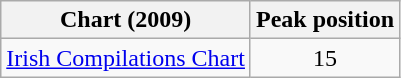<table class="wikitable" border="1">
<tr>
<th align="left">Chart (2009)</th>
<th align="center">Peak position</th>
</tr>
<tr>
<td align="left"><a href='#'>Irish Compilations Chart</a></td>
<td align="center">15</td>
</tr>
</table>
